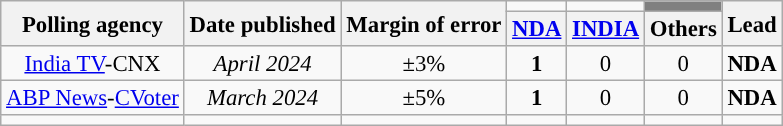<table class="wikitable sortable" style="text-align:center;font-size:95%;line-height:16px">
<tr>
<th rowspan="2">Polling agency</th>
<th rowspan="2">Date published</th>
<th rowspan="2">Margin of error</th>
<td></td>
<td></td>
<td bgcolor="grey"></td>
<th rowspan="2">Lead</th>
</tr>
<tr>
<th><a href='#'>NDA</a></th>
<th><a href='#'>INDIA</a></th>
<th>Others</th>
</tr>
<tr>
<td><a href='#'>India TV</a>-CNX</td>
<td><em>April 2024</em></td>
<td>±3%</td>
<td bgcolor=><strong>1</strong></td>
<td>0</td>
<td>0</td>
<td bgcolor=><strong>NDA</strong></td>
</tr>
<tr>
<td><a href='#'>ABP News</a>-<a href='#'>CVoter</a></td>
<td><em>March 2024</em></td>
<td>±5%</td>
<td><strong>1</strong></td>
<td>0</td>
<td>0</td>
<td><strong>NDA</strong></td>
</tr>
<tr>
<td></td>
<td></td>
<td></td>
<td></td>
<td></td>
<td></td>
<td></td>
</tr>
</table>
